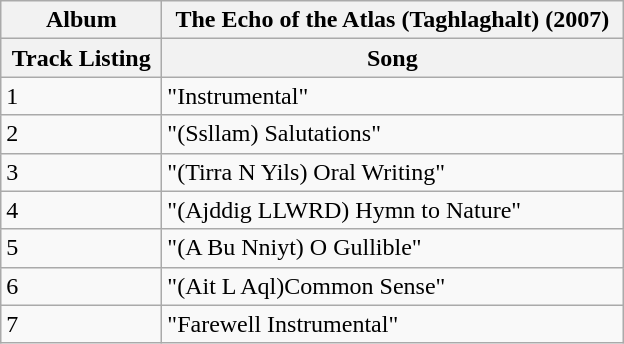<table class="wikitable">
<tr>
<th>Album</th>
<th>The Echo of the Atlas (Taghlaghalt) (2007)</th>
</tr>
<tr>
<th width="100pt">Track Listing</th>
<th width="300pt">Song</th>
</tr>
<tr>
<td>1</td>
<td>"Instrumental"</td>
</tr>
<tr>
<td>2</td>
<td>"(Ssllam) Salutations"</td>
</tr>
<tr>
<td>3</td>
<td>"(Tirra N Yils) Oral Writing"</td>
</tr>
<tr>
<td>4</td>
<td>"(Ajddig LLWRD) Hymn to Nature"</td>
</tr>
<tr>
<td>5</td>
<td>"(A Bu Nniyt) O Gullible"</td>
</tr>
<tr>
<td>6</td>
<td>"(Ait L Aql)Common Sense"</td>
</tr>
<tr>
<td>7</td>
<td>"Farewell Instrumental"</td>
</tr>
</table>
